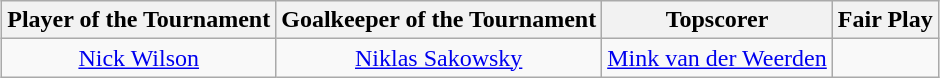<table class=wikitable style="margin:auto; text-align:center">
<tr>
<th>Player of the Tournament</th>
<th>Goalkeeper of the Tournament</th>
<th>Topscorer</th>
<th>Fair Play</th>
</tr>
<tr>
<td> <a href='#'>Nick Wilson</a></td>
<td> <a href='#'>Niklas Sakowsky</a></td>
<td> <a href='#'>Mink van der Weerden</a></td>
<td></td>
</tr>
</table>
